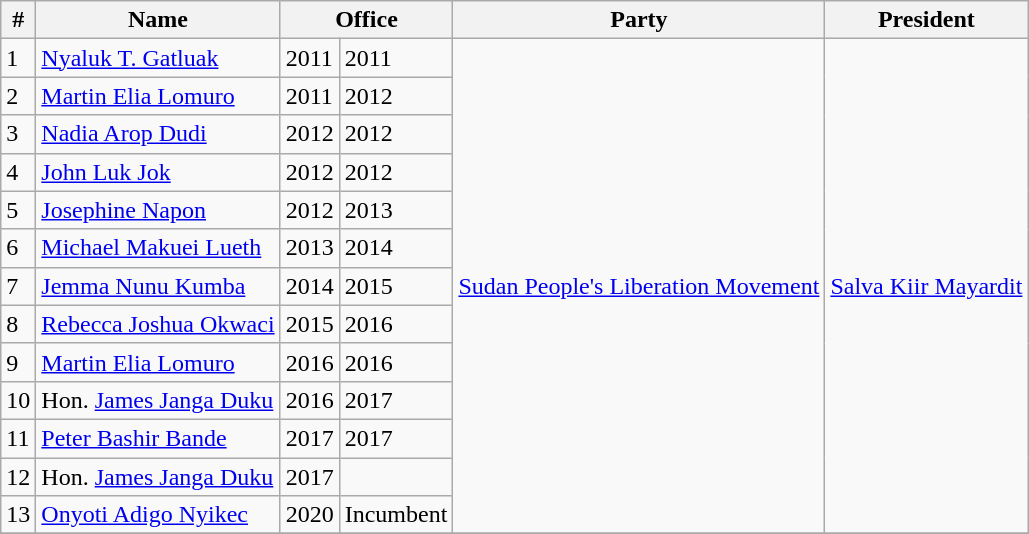<table class="wikitable">
<tr>
<th>#</th>
<th>Name</th>
<th colspan="2">Office</th>
<th>Party</th>
<th>President</th>
</tr>
<tr>
<td>1</td>
<td><a href='#'>Nyaluk T. Gatluak</a></td>
<td>2011</td>
<td>2011</td>
<td rowspan="13"><a href='#'>Sudan People's Liberation Movement</a></td>
<td rowspan="13"><a href='#'>Salva Kiir Mayardit</a></td>
</tr>
<tr>
<td>2</td>
<td><a href='#'>Martin Elia Lomuro</a></td>
<td>2011</td>
<td>2012</td>
</tr>
<tr>
<td>3</td>
<td><a href='#'>Nadia Arop Dudi</a></td>
<td>2012</td>
<td>2012</td>
</tr>
<tr>
<td>4</td>
<td><a href='#'>John Luk Jok</a></td>
<td>2012</td>
<td>2012</td>
</tr>
<tr>
<td>5</td>
<td><a href='#'>Josephine Napon</a></td>
<td>2012</td>
<td>2013</td>
</tr>
<tr>
<td>6</td>
<td><a href='#'>Michael Makuei Lueth</a></td>
<td>2013</td>
<td>2014</td>
</tr>
<tr>
<td>7</td>
<td><a href='#'>Jemma Nunu Kumba</a></td>
<td>2014</td>
<td>2015</td>
</tr>
<tr>
<td>8</td>
<td><a href='#'>Rebecca Joshua Okwaci</a></td>
<td>2015</td>
<td>2016</td>
</tr>
<tr>
<td>9</td>
<td><a href='#'>Martin Elia Lomuro</a></td>
<td>2016</td>
<td>2016</td>
</tr>
<tr>
<td>10</td>
<td>Hon. <a href='#'>James Janga Duku</a></td>
<td>2016</td>
<td>2017</td>
</tr>
<tr>
<td>11</td>
<td><a href='#'>Peter Bashir Bande</a></td>
<td>2017</td>
<td>2017</td>
</tr>
<tr>
<td>12</td>
<td>Hon. <a href='#'>James Janga Duku</a></td>
<td>2017</td>
<td></td>
</tr>
<tr>
<td>13</td>
<td><a href='#'>Onyoti Adigo Nyikec</a></td>
<td>2020</td>
<td>Incumbent</td>
</tr>
<tr>
</tr>
</table>
